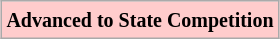<table class="wikitable" style="margin:1em auto;">
<tr>
<td bgcolor="#FFCCCC"><small><strong>Advanced to State Competition</strong></small></td>
</tr>
</table>
